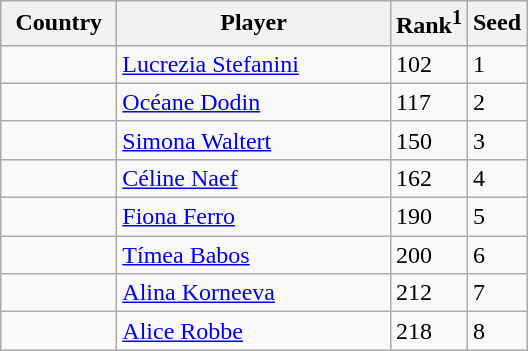<table class="sortable wikitable">
<tr>
<th width="70">Country</th>
<th width="175">Player</th>
<th>Rank<sup>1</sup></th>
<th>Seed</th>
</tr>
<tr>
<td></td>
<td><a href='#'>Lucrezia Stefanini</a></td>
<td>102</td>
<td>1</td>
</tr>
<tr>
<td></td>
<td><a href='#'>Océane Dodin</a></td>
<td>117</td>
<td>2</td>
</tr>
<tr>
<td></td>
<td><a href='#'>Simona Waltert</a></td>
<td>150</td>
<td>3</td>
</tr>
<tr>
<td></td>
<td><a href='#'>Céline Naef</a></td>
<td>162</td>
<td>4</td>
</tr>
<tr>
<td></td>
<td><a href='#'>Fiona Ferro</a></td>
<td>190</td>
<td>5</td>
</tr>
<tr>
<td></td>
<td><a href='#'>Tímea Babos</a></td>
<td>200</td>
<td>6</td>
</tr>
<tr>
<td></td>
<td><a href='#'>Alina Korneeva</a></td>
<td>212</td>
<td>7</td>
</tr>
<tr>
<td></td>
<td><a href='#'>Alice Robbe</a></td>
<td>218</td>
<td>8</td>
</tr>
</table>
